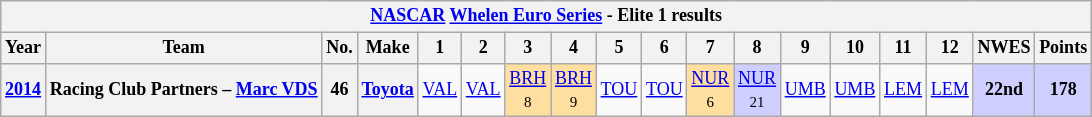<table class="wikitable" style="text-align:center; font-size:75%">
<tr>
<th colspan=21><a href='#'>NASCAR</a> <a href='#'>Whelen Euro Series</a> - Elite 1 results</th>
</tr>
<tr>
<th>Year</th>
<th>Team</th>
<th>No.</th>
<th>Make</th>
<th>1</th>
<th>2</th>
<th>3</th>
<th>4</th>
<th>5</th>
<th>6</th>
<th>7</th>
<th>8</th>
<th>9</th>
<th>10</th>
<th>11</th>
<th>12</th>
<th>NWES</th>
<th>Points</th>
</tr>
<tr>
<th><a href='#'>2014</a></th>
<th>Racing Club Partners – <a href='#'>Marc VDS</a></th>
<th>46</th>
<th><a href='#'>Toyota</a></th>
<td><a href='#'>VAL</a></td>
<td><a href='#'>VAL</a></td>
<td style="background-color:#FFDF9F"><a href='#'>BRH</a><br><small>8</small></td>
<td style="background-color:#FFDF9F"><a href='#'>BRH</a><br><small>9</small></td>
<td><a href='#'>TOU</a></td>
<td><a href='#'>TOU</a></td>
<td style="background-color:#FFDF9F"><a href='#'>NUR</a><br><small>6</small></td>
<td style="background-color:#CFCFFF"><a href='#'>NUR</a><br><small>21</small></td>
<td><a href='#'>UMB</a></td>
<td><a href='#'>UMB</a></td>
<td><a href='#'>LEM</a></td>
<td><a href='#'>LEM</a></td>
<th style="background-color:#CFCFFF">22nd</th>
<th style="background-color:#CFCFFF">178</th>
</tr>
</table>
